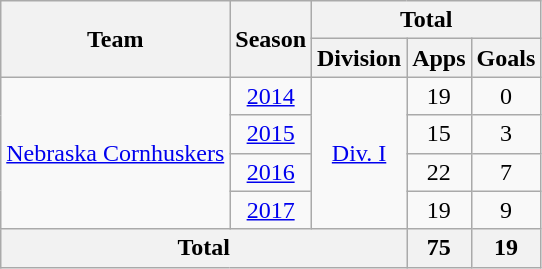<table class="wikitable" style="text-align: center;">
<tr>
<th rowspan="2">Team</th>
<th rowspan="2">Season</th>
<th colspan="3">Total</th>
</tr>
<tr>
<th>Division</th>
<th>Apps</th>
<th>Goals</th>
</tr>
<tr>
<td rowspan="4"><a href='#'>Nebraska Cornhuskers</a></td>
<td><a href='#'>2014</a></td>
<td rowspan="4"><a href='#'>Div. I</a></td>
<td>19</td>
<td>0</td>
</tr>
<tr>
<td><a href='#'>2015</a></td>
<td>15</td>
<td>3</td>
</tr>
<tr>
<td><a href='#'>2016</a></td>
<td>22</td>
<td>7</td>
</tr>
<tr>
<td><a href='#'>2017</a></td>
<td>19</td>
<td>9</td>
</tr>
<tr>
<th colspan="3">Total</th>
<th>75</th>
<th>19</th>
</tr>
</table>
